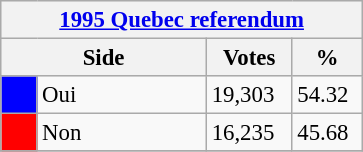<table class="wikitable" style="font-size: 95%; clear:both">
<tr style="background-color:#E9E9E9">
<th colspan=4><a href='#'>1995 Quebec referendum</a></th>
</tr>
<tr style="background-color:#E9E9E9">
<th colspan=2 style="width: 130px">Side</th>
<th style="width: 50px">Votes</th>
<th style="width: 40px">%</th>
</tr>
<tr>
<td bgcolor="blue"></td>
<td>Oui</td>
<td>19,303</td>
<td>54.32</td>
</tr>
<tr>
<td bgcolor="red"></td>
<td>Non</td>
<td>16,235</td>
<td>45.68</td>
</tr>
<tr>
</tr>
</table>
